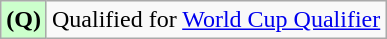<table class="wikitable">
<tr>
<td style="background: #cfc;"><strong>(Q)</strong></td>
<td>Qualified for <a href='#'>World Cup Qualifier</a></td>
</tr>
</table>
